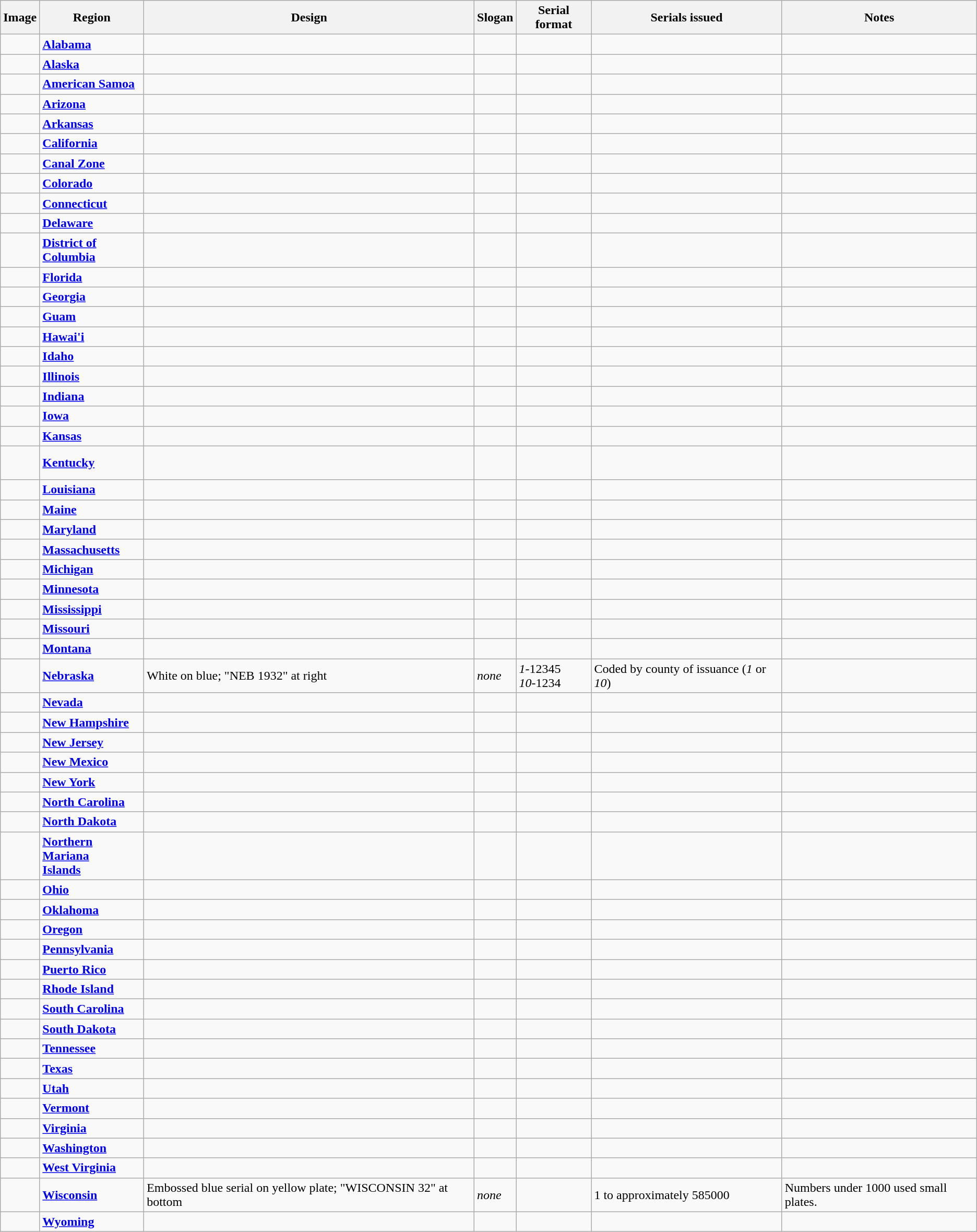<table class="wikitable">
<tr>
<th>Image</th>
<th>Region</th>
<th>Design</th>
<th>Slogan</th>
<th>Serial format</th>
<th>Serials issued</th>
<th>Notes</th>
</tr>
<tr>
<td></td>
<td><strong><a href='#'>Alabama</a></strong></td>
<td></td>
<td></td>
<td></td>
<td></td>
<td></td>
</tr>
<tr>
<td></td>
<td><strong><a href='#'>Alaska</a></strong></td>
<td></td>
<td></td>
<td></td>
<td></td>
<td></td>
</tr>
<tr>
<td></td>
<td><strong><a href='#'>American Samoa</a></strong></td>
<td></td>
<td></td>
<td></td>
<td></td>
<td></td>
</tr>
<tr>
<td></td>
<td><strong><a href='#'>Arizona</a></strong></td>
<td></td>
<td></td>
<td></td>
<td></td>
<td></td>
</tr>
<tr>
<td></td>
<td><strong><a href='#'>Arkansas</a></strong></td>
<td></td>
<td></td>
<td></td>
<td></td>
<td></td>
</tr>
<tr>
<td></td>
<td><strong><a href='#'>California</a></strong></td>
<td></td>
<td></td>
<td></td>
<td></td>
<td></td>
</tr>
<tr>
<td></td>
<td><strong><a href='#'>Canal Zone</a></strong></td>
<td></td>
<td></td>
<td></td>
<td></td>
<td></td>
</tr>
<tr>
<td></td>
<td><strong><a href='#'>Colorado</a></strong></td>
<td></td>
<td></td>
<td></td>
<td></td>
<td></td>
</tr>
<tr>
<td></td>
<td><strong><a href='#'>Connecticut</a></strong></td>
<td></td>
<td></td>
<td></td>
<td></td>
<td></td>
</tr>
<tr>
<td></td>
<td><strong><a href='#'>Delaware</a></strong></td>
<td></td>
<td></td>
<td></td>
<td></td>
<td></td>
</tr>
<tr>
<td></td>
<td><strong><a href='#'>District of<br>Columbia</a></strong></td>
<td></td>
<td></td>
<td></td>
<td></td>
<td></td>
</tr>
<tr>
<td></td>
<td><strong><a href='#'>Florida</a></strong></td>
<td></td>
<td></td>
<td></td>
<td></td>
<td></td>
</tr>
<tr>
<td></td>
<td><strong><a href='#'>Georgia</a></strong></td>
<td></td>
<td></td>
<td></td>
<td></td>
<td></td>
</tr>
<tr>
<td></td>
<td><strong><a href='#'>Guam</a></strong></td>
<td></td>
<td></td>
<td></td>
<td></td>
<td></td>
</tr>
<tr>
<td></td>
<td><strong><a href='#'>Hawai'i</a></strong></td>
<td></td>
<td></td>
<td></td>
<td></td>
<td></td>
</tr>
<tr>
<td></td>
<td><strong><a href='#'>Idaho</a></strong></td>
<td></td>
<td></td>
<td></td>
<td></td>
<td></td>
</tr>
<tr>
<td></td>
<td><strong><a href='#'>Illinois</a></strong></td>
<td></td>
<td></td>
<td></td>
<td></td>
<td></td>
</tr>
<tr>
<td></td>
<td><strong><a href='#'>Indiana</a></strong></td>
<td></td>
<td></td>
<td></td>
<td></td>
<td></td>
</tr>
<tr>
<td></td>
<td><strong><a href='#'>Iowa</a></strong></td>
<td></td>
<td></td>
<td></td>
<td></td>
<td></td>
</tr>
<tr>
<td></td>
<td><strong><a href='#'>Kansas</a></strong></td>
<td></td>
<td></td>
<td></td>
<td></td>
<td></td>
</tr>
<tr>
<td><br><br></td>
<td><strong><a href='#'>Kentucky</a></strong></td>
<td></td>
<td></td>
<td></td>
<td></td>
<td></td>
</tr>
<tr>
<td></td>
<td><strong><a href='#'>Louisiana</a></strong></td>
<td></td>
<td></td>
<td></td>
<td></td>
<td></td>
</tr>
<tr>
<td></td>
<td><strong><a href='#'>Maine</a></strong></td>
<td></td>
<td></td>
<td></td>
<td></td>
<td></td>
</tr>
<tr>
<td></td>
<td><strong><a href='#'>Maryland</a></strong></td>
<td></td>
<td></td>
<td></td>
<td></td>
<td></td>
</tr>
<tr>
<td></td>
<td><strong><a href='#'>Massachusetts</a></strong></td>
<td></td>
<td></td>
<td></td>
<td></td>
<td></td>
</tr>
<tr>
<td></td>
<td><strong><a href='#'>Michigan</a></strong></td>
<td></td>
<td></td>
<td></td>
<td></td>
<td></td>
</tr>
<tr>
<td></td>
<td><strong><a href='#'>Minnesota</a></strong></td>
<td></td>
<td></td>
<td></td>
<td></td>
<td></td>
</tr>
<tr>
<td></td>
<td><strong><a href='#'>Mississippi</a></strong></td>
<td></td>
<td></td>
<td></td>
<td></td>
<td></td>
</tr>
<tr>
<td></td>
<td><strong><a href='#'>Missouri</a></strong></td>
<td></td>
<td></td>
<td></td>
<td></td>
<td></td>
</tr>
<tr>
<td></td>
<td><strong><a href='#'>Montana</a></strong></td>
<td></td>
<td></td>
<td></td>
<td></td>
<td></td>
</tr>
<tr>
<td></td>
<td><strong><a href='#'>Nebraska</a></strong></td>
<td>White on blue; "NEB 1932" at right</td>
<td><em>none</em></td>
<td><em>1</em>-12345<br><em>10</em>-1234</td>
<td>Coded by county of issuance (<em>1</em> or <em>10</em>)</td>
<td></td>
</tr>
<tr>
<td></td>
<td><strong><a href='#'>Nevada</a></strong></td>
<td></td>
<td></td>
<td></td>
<td></td>
<td></td>
</tr>
<tr>
<td></td>
<td><strong><a href='#'>New Hampshire</a></strong></td>
<td></td>
<td></td>
<td></td>
<td></td>
<td></td>
</tr>
<tr>
<td></td>
<td><strong><a href='#'>New Jersey</a></strong></td>
<td></td>
<td></td>
<td></td>
<td></td>
<td></td>
</tr>
<tr>
<td></td>
<td><strong><a href='#'>New Mexico</a></strong></td>
<td></td>
<td></td>
<td></td>
<td></td>
<td></td>
</tr>
<tr>
<td></td>
<td><strong><a href='#'>New York</a></strong></td>
<td></td>
<td></td>
<td></td>
<td></td>
<td></td>
</tr>
<tr>
<td></td>
<td><strong><a href='#'>North Carolina</a></strong></td>
<td></td>
<td></td>
<td></td>
<td></td>
<td></td>
</tr>
<tr>
<td></td>
<td><strong><a href='#'>North Dakota</a></strong></td>
<td></td>
<td></td>
<td></td>
<td></td>
<td></td>
</tr>
<tr>
<td></td>
<td><strong><a href='#'>Northern Mariana<br> Islands</a></strong></td>
<td></td>
<td></td>
<td></td>
<td></td>
<td></td>
</tr>
<tr>
<td></td>
<td><strong><a href='#'>Ohio</a></strong></td>
<td></td>
<td></td>
<td></td>
<td></td>
<td></td>
</tr>
<tr>
<td></td>
<td><strong><a href='#'>Oklahoma</a></strong></td>
<td></td>
<td></td>
<td></td>
<td></td>
<td></td>
</tr>
<tr>
<td></td>
<td><strong><a href='#'>Oregon</a></strong></td>
<td></td>
<td></td>
<td></td>
<td></td>
<td></td>
</tr>
<tr>
<td></td>
<td><strong><a href='#'>Pennsylvania</a></strong></td>
<td></td>
<td></td>
<td></td>
<td></td>
<td></td>
</tr>
<tr>
<td></td>
<td><strong><a href='#'>Puerto Rico</a></strong></td>
<td></td>
<td></td>
<td></td>
<td></td>
<td></td>
</tr>
<tr>
<td></td>
<td><strong><a href='#'>Rhode Island</a></strong></td>
<td></td>
<td></td>
<td></td>
<td></td>
<td></td>
</tr>
<tr>
<td></td>
<td><strong><a href='#'>South Carolina</a></strong></td>
<td></td>
<td></td>
<td></td>
<td></td>
<td></td>
</tr>
<tr>
<td></td>
<td><strong><a href='#'>South Dakota</a></strong></td>
<td></td>
<td></td>
<td></td>
<td></td>
<td></td>
</tr>
<tr>
<td></td>
<td><strong><a href='#'>Tennessee</a></strong></td>
<td></td>
<td></td>
<td></td>
<td></td>
<td></td>
</tr>
<tr>
<td></td>
<td><strong><a href='#'>Texas</a></strong></td>
<td></td>
<td></td>
<td></td>
<td></td>
<td></td>
</tr>
<tr>
<td></td>
<td><strong><a href='#'>Utah</a></strong></td>
<td></td>
<td></td>
<td></td>
<td></td>
<td></td>
</tr>
<tr>
<td></td>
<td><strong><a href='#'>Vermont</a></strong></td>
<td></td>
<td></td>
<td></td>
<td></td>
<td></td>
</tr>
<tr>
<td></td>
<td><strong><a href='#'>Virginia</a></strong></td>
<td></td>
<td></td>
<td></td>
<td></td>
<td></td>
</tr>
<tr>
<td></td>
<td><strong><a href='#'>Washington</a></strong></td>
<td></td>
<td></td>
<td></td>
<td></td>
<td></td>
</tr>
<tr>
<td></td>
<td><strong><a href='#'>West Virginia</a></strong></td>
<td></td>
<td></td>
<td></td>
<td></td>
<td></td>
</tr>
<tr>
<td></td>
<td><strong><a href='#'>Wisconsin</a></strong></td>
<td>Embossed blue serial on yellow plate; "WISCONSIN 32" at bottom</td>
<td><em>none</em></td>
<td></td>
<td>1 to approximately 585000</td>
<td>Numbers under 1000 used small plates.</td>
</tr>
<tr>
<td></td>
<td><strong><a href='#'>Wyoming</a></strong></td>
<td></td>
<td></td>
<td></td>
<td></td>
<td></td>
</tr>
</table>
